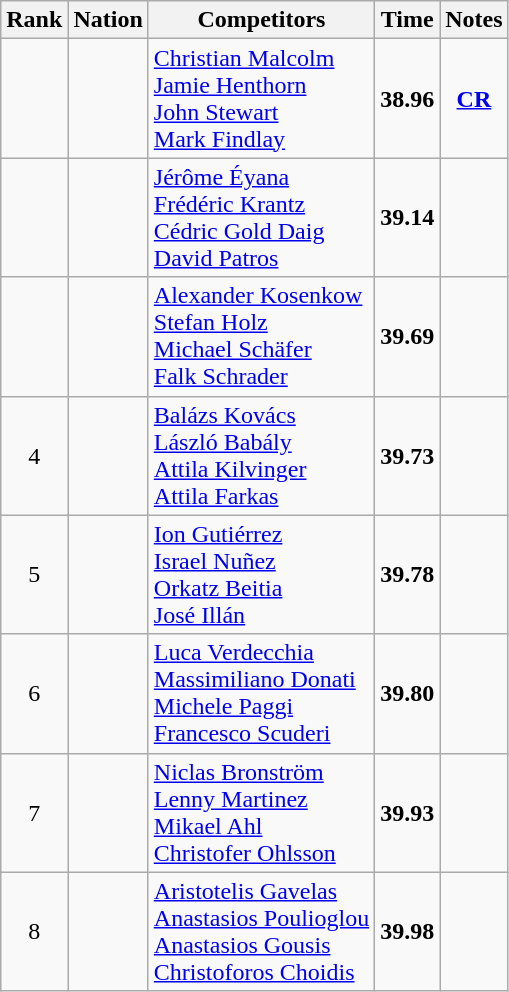<table class="wikitable sortable" style="text-align:center">
<tr>
<th>Rank</th>
<th>Nation</th>
<th>Competitors</th>
<th>Time</th>
<th>Notes</th>
</tr>
<tr>
<td></td>
<td align=left></td>
<td align=left><a href='#'>Christian Malcolm</a><br><a href='#'>Jamie Henthorn</a><br><a href='#'>John Stewart</a><br><a href='#'>Mark Findlay</a></td>
<td><strong>38.96</strong></td>
<td><strong><a href='#'>CR</a></strong></td>
</tr>
<tr>
<td></td>
<td align=left></td>
<td align=left><a href='#'>Jérôme Éyana</a><br><a href='#'>Frédéric Krantz</a><br><a href='#'>Cédric Gold Daig</a><br><a href='#'>David Patros</a></td>
<td><strong>39.14</strong></td>
<td></td>
</tr>
<tr>
<td></td>
<td align=left></td>
<td align=left><a href='#'>Alexander Kosenkow</a><br><a href='#'>Stefan Holz</a><br><a href='#'>Michael Schäfer</a><br><a href='#'>Falk Schrader</a></td>
<td><strong>39.69</strong></td>
<td></td>
</tr>
<tr>
<td>4</td>
<td align=left></td>
<td align=left><a href='#'>Balázs Kovács</a><br><a href='#'>László Babály</a><br><a href='#'>Attila Kilvinger</a><br><a href='#'>Attila Farkas</a></td>
<td><strong>39.73</strong></td>
<td></td>
</tr>
<tr>
<td>5</td>
<td align=left></td>
<td align=left><a href='#'>Ion Gutiérrez</a><br><a href='#'>Israel Nuñez</a><br><a href='#'>Orkatz Beitia</a><br><a href='#'>José Illán</a></td>
<td><strong>39.78</strong></td>
<td></td>
</tr>
<tr>
<td>6</td>
<td align=left></td>
<td align=left><a href='#'>Luca Verdecchia</a><br><a href='#'>Massimiliano Donati</a><br><a href='#'>Michele Paggi</a><br><a href='#'>Francesco Scuderi</a></td>
<td><strong>39.80</strong></td>
<td></td>
</tr>
<tr>
<td>7</td>
<td align=left></td>
<td align=left><a href='#'>Niclas Bronström</a><br><a href='#'>Lenny Martinez</a><br><a href='#'>Mikael Ahl</a><br><a href='#'>Christofer Ohlsson</a></td>
<td><strong>39.93</strong></td>
<td></td>
</tr>
<tr>
<td>8</td>
<td align=left></td>
<td align=left><a href='#'>Aristotelis Gavelas</a><br><a href='#'>Anastasios Poulioglou</a><br><a href='#'>Anastasios Gousis</a><br><a href='#'>Christoforos Choidis</a></td>
<td><strong>39.98</strong></td>
<td></td>
</tr>
</table>
